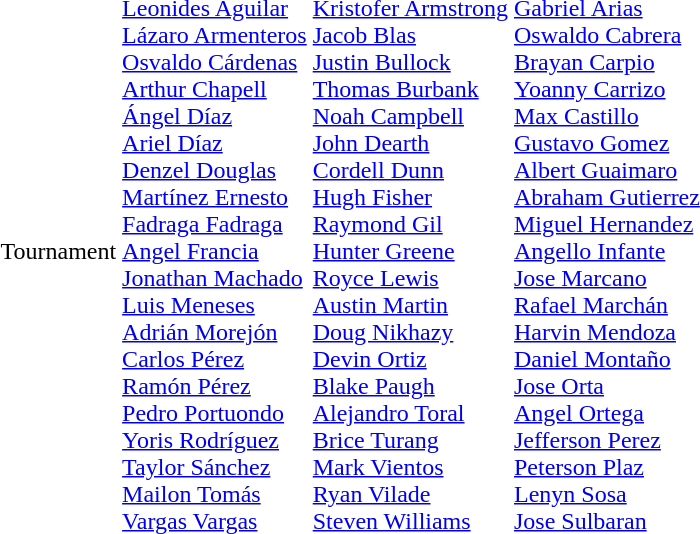<table>
<tr>
<td>Tournament</td>
<td><br><a href='#'>Leonides Aguilar</a><br><a href='#'>Lázaro Armenteros</a><br><a href='#'>Osvaldo Cárdenas</a><br><a href='#'>Arthur Chapell</a><br><a href='#'>Ángel Díaz</a><br><a href='#'>Ariel Díaz</a><br><a href='#'>Denzel Douglas</a><br><a href='#'>Martínez Ernesto</a><br><a href='#'>Fadraga Fadraga</a><br><a href='#'>Angel Francia</a><br><a href='#'>Jonathan Machado</a><br><a href='#'>Luis Meneses</a><br><a href='#'>Adrián Morejón</a><br><a href='#'>Carlos Pérez</a><br><a href='#'>Ramón Pérez</a><br><a href='#'>Pedro Portuondo</a><br><a href='#'>Yoris Rodríguez</a><br><a href='#'>Taylor Sánchez</a><br><a href='#'>Mailon Tomás</a><br><a href='#'>Vargas Vargas</a></td>
<td><br><a href='#'>Kristofer Armstrong</a><br><a href='#'>Jacob Blas</a><br><a href='#'>Justin Bullock</a><br><a href='#'>Thomas Burbank</a><br><a href='#'>Noah Campbell</a><br><a href='#'>John Dearth</a><br><a href='#'>Cordell Dunn</a><br><a href='#'>Hugh Fisher</a><br><a href='#'>Raymond Gil</a><br><a href='#'>Hunter Greene</a><br><a href='#'>Royce Lewis</a><br><a href='#'>Austin Martin</a><br><a href='#'>Doug Nikhazy</a><br><a href='#'>Devin Ortiz</a><br><a href='#'>Blake Paugh</a><br><a href='#'>Alejandro Toral</a><br><a href='#'>Brice Turang</a><br><a href='#'>Mark Vientos</a><br><a href='#'>Ryan Vilade</a><br><a href='#'>Steven Williams</a></td>
<td><br><a href='#'>Gabriel Arias</a><br><a href='#'>Oswaldo Cabrera</a><br><a href='#'>Brayan Carpio</a><br><a href='#'>Yoanny Carrizo</a><br><a href='#'>Max Castillo</a><br><a href='#'>Gustavo Gomez</a><br><a href='#'>Albert Guaimaro</a><br><a href='#'>Abraham Gutierrez</a><br><a href='#'>Miguel Hernandez</a><br><a href='#'>Angello Infante</a><br><a href='#'>Jose Marcano</a><br><a href='#'>Rafael Marchán</a><br><a href='#'>Harvin Mendoza</a><br><a href='#'>Daniel Montaño</a><br><a href='#'>Jose Orta</a><br><a href='#'>Angel Ortega</a><br><a href='#'>Jefferson Perez</a><br><a href='#'>Peterson Plaz</a><br><a href='#'>Lenyn Sosa</a><br><a href='#'>Jose Sulbaran</a></td>
</tr>
</table>
